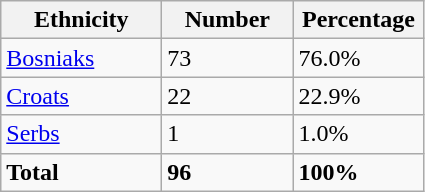<table class="wikitable">
<tr>
<th width="100px">Ethnicity</th>
<th width="80px">Number</th>
<th width="80px">Percentage</th>
</tr>
<tr>
<td><a href='#'>Bosniaks</a></td>
<td>73</td>
<td>76.0%</td>
</tr>
<tr>
<td><a href='#'>Croats</a></td>
<td>22</td>
<td>22.9%</td>
</tr>
<tr>
<td><a href='#'>Serbs</a></td>
<td>1</td>
<td>1.0%</td>
</tr>
<tr>
<td><strong>Total</strong></td>
<td><strong>96</strong></td>
<td><strong>100%</strong></td>
</tr>
</table>
